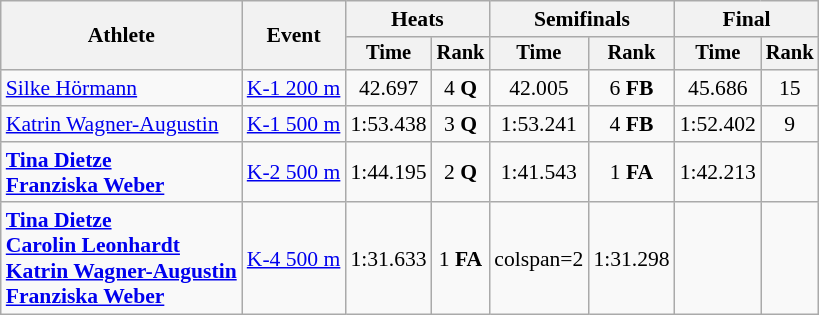<table class="wikitable" style="font-size:90%">
<tr>
<th rowspan="2">Athlete</th>
<th rowspan="2">Event</th>
<th colspan=2>Heats</th>
<th colspan=2>Semifinals</th>
<th colspan=2>Final</th>
</tr>
<tr style="font-size:95%">
<th>Time</th>
<th>Rank</th>
<th>Time</th>
<th>Rank</th>
<th>Time</th>
<th>Rank</th>
</tr>
<tr align=center>
<td align=left><a href='#'>Silke Hörmann</a></td>
<td align=left><a href='#'>K-1 200 m</a></td>
<td>42.697</td>
<td>4 <strong>Q</strong></td>
<td>42.005</td>
<td>6 <strong>FB</strong></td>
<td>45.686</td>
<td>15</td>
</tr>
<tr align=center>
<td align=left><a href='#'>Katrin Wagner-Augustin</a></td>
<td align=left><a href='#'>K-1 500 m</a></td>
<td>1:53.438</td>
<td>3 <strong>Q</strong></td>
<td>1:53.241</td>
<td>4 <strong>FB</strong></td>
<td>1:52.402</td>
<td>9</td>
</tr>
<tr align=center>
<td align=left><strong><a href='#'>Tina Dietze</a><br><a href='#'>Franziska Weber</a></strong></td>
<td align=left><a href='#'>K-2 500 m</a></td>
<td>1:44.195</td>
<td>2 <strong>Q</strong></td>
<td>1:41.543</td>
<td>1 <strong>FA</strong></td>
<td>1:42.213</td>
<td></td>
</tr>
<tr align=center>
<td align=left><strong><a href='#'>Tina Dietze</a><br><a href='#'>Carolin Leonhardt</a><br><a href='#'>Katrin Wagner-Augustin</a><br><a href='#'>Franziska Weber</a></strong></td>
<td align=left><a href='#'>K-4 500 m</a></td>
<td>1:31.633</td>
<td>1 <strong>FA</strong></td>
<td>colspan=2 </td>
<td>1:31.298</td>
<td></td>
</tr>
</table>
